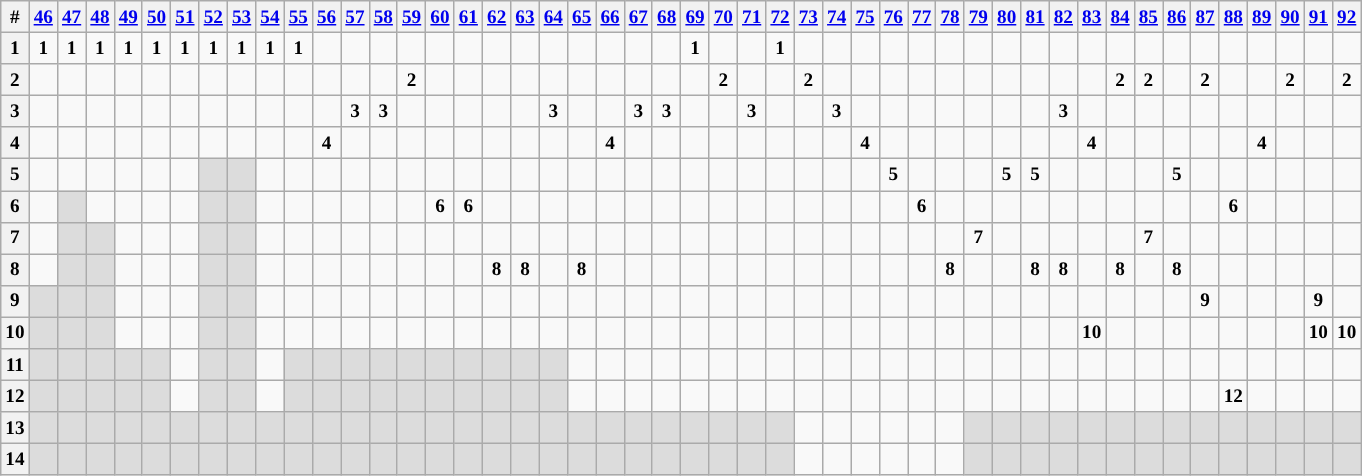<table class="wikitable" style="text-align: center; font-size:80%">
<tr>
<th>#</th>
<th><a href='#'>46</a></th>
<th><a href='#'>47</a></th>
<th><a href='#'>48</a></th>
<th><a href='#'>49</a></th>
<th><a href='#'>50</a></th>
<th><a href='#'>51</a></th>
<th><a href='#'>52</a></th>
<th><a href='#'>53</a></th>
<th><a href='#'>54</a></th>
<th><a href='#'>55</a></th>
<th><a href='#'>56</a></th>
<th><a href='#'>57</a></th>
<th><a href='#'>58</a></th>
<th><a href='#'>59</a></th>
<th><a href='#'>60</a></th>
<th><a href='#'>61</a></th>
<th><a href='#'>62</a></th>
<th><a href='#'>63</a></th>
<th><a href='#'>64</a></th>
<th><a href='#'>65</a></th>
<th><a href='#'>66</a></th>
<th><a href='#'>67</a></th>
<th><a href='#'>68</a></th>
<th><a href='#'>69</a></th>
<th><a href='#'>70</a></th>
<th><a href='#'>71</a></th>
<th><a href='#'>72</a></th>
<th><a href='#'>73</a></th>
<th><a href='#'>74</a></th>
<th><a href='#'>75</a></th>
<th><a href='#'>76</a></th>
<th><a href='#'>77</a></th>
<th><a href='#'>78</a></th>
<th><a href='#'>79</a></th>
<th><a href='#'>80</a></th>
<th><a href='#'>81</a></th>
<th><a href='#'>82</a></th>
<th><a href='#'>83</a></th>
<th><a href='#'>84</a></th>
<th><a href='#'>85</a></th>
<th><a href='#'>86</a></th>
<th><a href='#'>87</a></th>
<th><a href='#'>88</a></th>
<th><a href='#'>89</a></th>
<th><a href='#'>90</a></th>
<th><a href='#'>91</a></th>
<th><a href='#'>92</a></th>
</tr>
<tr>
<th>1</th>
<td><span><strong>1</strong></span></td>
<td><span><strong>1</strong></span></td>
<td><span><strong>1</strong></span></td>
<td><span><strong>1</strong></span></td>
<td><span><strong>1</strong></span></td>
<td><span><strong>1</strong></span></td>
<td><span><strong>1</strong></span></td>
<td><span><strong>1</strong></span></td>
<td><span><strong>1</strong></span></td>
<td><span><strong>1</strong></span></td>
<td></td>
<td></td>
<td></td>
<td></td>
<td></td>
<td></td>
<td></td>
<td></td>
<td></td>
<td></td>
<td></td>
<td></td>
<td></td>
<td><span><strong>1</strong></span></td>
<td></td>
<td></td>
<td><span><strong>1</strong></span></td>
<td></td>
<td></td>
<td></td>
<td></td>
<td></td>
<td></td>
<td></td>
<td></td>
<td></td>
<td></td>
<td></td>
<td></td>
<td></td>
<td></td>
<td></td>
<td></td>
<td></td>
<td></td>
<td></td>
<td></td>
</tr>
<tr>
<th>2</th>
<td></td>
<td></td>
<td></td>
<td></td>
<td></td>
<td></td>
<td></td>
<td></td>
<td></td>
<td></td>
<td></td>
<td></td>
<td></td>
<td><span><strong>2</strong></span></td>
<td></td>
<td></td>
<td></td>
<td></td>
<td></td>
<td></td>
<td></td>
<td></td>
<td></td>
<td></td>
<td><span><strong>2</strong></span></td>
<td></td>
<td></td>
<td><span><strong>2</strong></span></td>
<td></td>
<td></td>
<td></td>
<td></td>
<td></td>
<td></td>
<td></td>
<td></td>
<td></td>
<td></td>
<td><span><strong>2</strong></span></td>
<td><span><strong>2</strong></span></td>
<td></td>
<td><span><strong>2</strong></span></td>
<td></td>
<td></td>
<td><span><strong>2</strong></span></td>
<td></td>
<td><span><strong>2</strong></span></td>
</tr>
<tr>
<th>3</th>
<td></td>
<td></td>
<td></td>
<td></td>
<td></td>
<td></td>
<td></td>
<td></td>
<td></td>
<td></td>
<td></td>
<td><span><strong>3</strong></span></td>
<td><span><strong>3</strong></span></td>
<td></td>
<td></td>
<td></td>
<td></td>
<td></td>
<td><span><strong>3</strong></span></td>
<td></td>
<td></td>
<td><span><strong>3</strong></span></td>
<td><span><strong>3</strong></span></td>
<td></td>
<td></td>
<td><span><strong>3</strong></span></td>
<td></td>
<td></td>
<td><span><strong>3</strong></span></td>
<td></td>
<td></td>
<td></td>
<td></td>
<td></td>
<td></td>
<td></td>
<td><span><strong>3</strong></span></td>
<td></td>
<td></td>
<td></td>
<td></td>
<td></td>
<td></td>
<td></td>
<td></td>
<td></td>
<td></td>
</tr>
<tr>
<th>4</th>
<td></td>
<td></td>
<td></td>
<td></td>
<td></td>
<td></td>
<td></td>
<td></td>
<td></td>
<td></td>
<td><span><strong>4</strong></span></td>
<td></td>
<td></td>
<td></td>
<td></td>
<td></td>
<td></td>
<td></td>
<td></td>
<td></td>
<td><span><strong>4</strong></span></td>
<td></td>
<td></td>
<td></td>
<td></td>
<td></td>
<td></td>
<td></td>
<td></td>
<td><span><strong>4</strong></span></td>
<td></td>
<td></td>
<td></td>
<td></td>
<td></td>
<td></td>
<td></td>
<td><span><strong>4</strong></span></td>
<td></td>
<td></td>
<td></td>
<td></td>
<td></td>
<td><span><strong>4</strong></span></td>
<td></td>
<td></td>
<td></td>
</tr>
<tr>
<th>5</th>
<td></td>
<td></td>
<td></td>
<td></td>
<td></td>
<td></td>
<td style="background:#dcdcdc"></td>
<td style="background:#dcdcdc"></td>
<td></td>
<td></td>
<td></td>
<td></td>
<td></td>
<td></td>
<td></td>
<td></td>
<td></td>
<td></td>
<td></td>
<td></td>
<td></td>
<td></td>
<td></td>
<td></td>
<td></td>
<td></td>
<td></td>
<td></td>
<td></td>
<td></td>
<td><span><strong>5</strong></span></td>
<td></td>
<td></td>
<td></td>
<td><span><strong>5</strong></span></td>
<td><span><strong>5</strong></span></td>
<td></td>
<td></td>
<td></td>
<td></td>
<td><span><strong>5</strong></span></td>
<td></td>
<td></td>
<td></td>
<td></td>
<td></td>
<td></td>
</tr>
<tr>
<th>6</th>
<td></td>
<td style="background:#dcdcdc"></td>
<td></td>
<td></td>
<td></td>
<td></td>
<td style="background:#dcdcdc"></td>
<td style="background:#dcdcdc"></td>
<td></td>
<td></td>
<td></td>
<td></td>
<td></td>
<td></td>
<td><span><strong>6</strong></span></td>
<td><span><strong>6</strong></span></td>
<td></td>
<td></td>
<td></td>
<td></td>
<td></td>
<td></td>
<td></td>
<td></td>
<td></td>
<td></td>
<td></td>
<td></td>
<td></td>
<td></td>
<td></td>
<td><span><strong>6</strong></span></td>
<td></td>
<td></td>
<td></td>
<td></td>
<td></td>
<td></td>
<td></td>
<td></td>
<td></td>
<td></td>
<td><span><strong>6</strong></span></td>
<td></td>
<td></td>
<td></td>
<td></td>
</tr>
<tr>
<th>7</th>
<td></td>
<td style="background:#dcdcdc"></td>
<td style="background:#dcdcdc"></td>
<td></td>
<td></td>
<td></td>
<td style="background:#dcdcdc"></td>
<td style="background:#dcdcdc"></td>
<td></td>
<td></td>
<td></td>
<td></td>
<td></td>
<td></td>
<td></td>
<td></td>
<td></td>
<td></td>
<td></td>
<td></td>
<td></td>
<td></td>
<td></td>
<td></td>
<td></td>
<td></td>
<td></td>
<td></td>
<td></td>
<td></td>
<td></td>
<td></td>
<td></td>
<td><span><strong>7</strong></span></td>
<td></td>
<td></td>
<td></td>
<td></td>
<td></td>
<td><span><strong>7</strong></span></td>
<td></td>
<td></td>
<td></td>
<td></td>
<td></td>
<td></td>
<td></td>
</tr>
<tr>
<th>8</th>
<td></td>
<td style="background:#dcdcdc"></td>
<td style="background:#dcdcdc"></td>
<td></td>
<td></td>
<td></td>
<td style="background:#dcdcdc"></td>
<td style="background:#dcdcdc"></td>
<td></td>
<td></td>
<td></td>
<td></td>
<td></td>
<td></td>
<td></td>
<td></td>
<td><span><strong>8</strong></span></td>
<td><span><strong>8</strong></span></td>
<td></td>
<td><span><strong>8</strong></span></td>
<td></td>
<td></td>
<td></td>
<td></td>
<td></td>
<td></td>
<td></td>
<td></td>
<td></td>
<td></td>
<td></td>
<td></td>
<td><span><strong>8</strong></span></td>
<td></td>
<td></td>
<td><span><strong>8</strong></span></td>
<td><span><strong>8</strong></span></td>
<td></td>
<td><span><strong>8</strong></span></td>
<td></td>
<td><span><strong>8</strong></span></td>
<td></td>
<td></td>
<td></td>
<td></td>
<td></td>
<td></td>
</tr>
<tr>
<th>9</th>
<td style="background:#dcdcdc"></td>
<td style="background:#dcdcdc"></td>
<td style="background:#dcdcdc"></td>
<td></td>
<td></td>
<td></td>
<td style="background:#dcdcdc"></td>
<td style="background:#dcdcdc"></td>
<td></td>
<td></td>
<td></td>
<td></td>
<td></td>
<td></td>
<td></td>
<td></td>
<td></td>
<td></td>
<td></td>
<td></td>
<td></td>
<td></td>
<td></td>
<td></td>
<td></td>
<td></td>
<td></td>
<td></td>
<td></td>
<td></td>
<td></td>
<td></td>
<td></td>
<td></td>
<td></td>
<td></td>
<td></td>
<td></td>
<td></td>
<td></td>
<td></td>
<td><span><strong>9</strong></span></td>
<td></td>
<td></td>
<td></td>
<td><span><strong>9</strong></span></td>
<td></td>
</tr>
<tr>
<th>10</th>
<td style="background:#dcdcdc"></td>
<td style="background:#dcdcdc"></td>
<td style="background:#dcdcdc"></td>
<td></td>
<td></td>
<td></td>
<td style="background:#dcdcdc"></td>
<td style="background:#dcdcdc"></td>
<td></td>
<td></td>
<td></td>
<td></td>
<td></td>
<td></td>
<td></td>
<td></td>
<td></td>
<td></td>
<td></td>
<td></td>
<td></td>
<td></td>
<td></td>
<td></td>
<td></td>
<td></td>
<td></td>
<td></td>
<td></td>
<td></td>
<td></td>
<td></td>
<td></td>
<td></td>
<td></td>
<td></td>
<td></td>
<td><span><strong>10</strong></span></td>
<td></td>
<td></td>
<td></td>
<td></td>
<td></td>
<td></td>
<td></td>
<td><span><strong>10</strong></span></td>
<td><span><strong>10</strong></span></td>
</tr>
<tr>
<th>11</th>
<td style="background:#dcdcdc"></td>
<td style="background:#dcdcdc"></td>
<td style="background:#dcdcdc"></td>
<td style="background:#dcdcdc"></td>
<td style="background:#dcdcdc"></td>
<td></td>
<td style="background:#dcdcdc"></td>
<td style="background:#dcdcdc"></td>
<td></td>
<td style="background:#dcdcdc"></td>
<td style="background:#dcdcdc"></td>
<td style="background:#dcdcdc"></td>
<td style="background:#dcdcdc"></td>
<td style="background:#dcdcdc"></td>
<td style="background:#dcdcdc"></td>
<td style="background:#dcdcdc"></td>
<td style="background:#dcdcdc"></td>
<td style="background:#dcdcdc"></td>
<td style="background:#dcdcdc"></td>
<td></td>
<td></td>
<td></td>
<td></td>
<td></td>
<td></td>
<td></td>
<td></td>
<td></td>
<td></td>
<td></td>
<td></td>
<td></td>
<td></td>
<td></td>
<td></td>
<td></td>
<td></td>
<td></td>
<td></td>
<td></td>
<td></td>
<td></td>
<td></td>
<td></td>
<td></td>
<td></td>
<td></td>
</tr>
<tr>
<th>12</th>
<td style="background:#dcdcdc"></td>
<td style="background:#dcdcdc"></td>
<td style="background:#dcdcdc"></td>
<td style="background:#dcdcdc"></td>
<td style="background:#dcdcdc"></td>
<td></td>
<td style="background:#dcdcdc"></td>
<td style="background:#dcdcdc"></td>
<td></td>
<td style="background:#dcdcdc"></td>
<td style="background:#dcdcdc"></td>
<td style="background:#dcdcdc"></td>
<td style="background:#dcdcdc"></td>
<td style="background:#dcdcdc"></td>
<td style="background:#dcdcdc"></td>
<td style="background:#dcdcdc"></td>
<td style="background:#dcdcdc"></td>
<td style="background:#dcdcdc"></td>
<td style="background:#dcdcdc"></td>
<td></td>
<td></td>
<td></td>
<td></td>
<td></td>
<td></td>
<td></td>
<td></td>
<td></td>
<td></td>
<td></td>
<td></td>
<td></td>
<td></td>
<td></td>
<td></td>
<td></td>
<td></td>
<td></td>
<td></td>
<td></td>
<td></td>
<td></td>
<td><span><strong>12</strong></span></td>
<td></td>
<td></td>
<td></td>
</tr>
<tr>
<th>13</th>
<td style="background:#dcdcdc"></td>
<td style="background:#dcdcdc"></td>
<td style="background:#dcdcdc"></td>
<td style="background:#dcdcdc"></td>
<td style="background:#dcdcdc"></td>
<td style="background:#dcdcdc"></td>
<td style="background:#dcdcdc"></td>
<td style="background:#dcdcdc"></td>
<td style="background:#dcdcdc"></td>
<td style="background:#dcdcdc"></td>
<td style="background:#dcdcdc"></td>
<td style="background:#dcdcdc"></td>
<td style="background:#dcdcdc"></td>
<td style="background:#dcdcdc"></td>
<td style="background:#dcdcdc"></td>
<td style="background:#dcdcdc"></td>
<td style="background:#dcdcdc"></td>
<td style="background:#dcdcdc"></td>
<td style="background:#dcdcdc"></td>
<td style="background:#dcdcdc"></td>
<td style="background:#dcdcdc"></td>
<td style="background:#dcdcdc"></td>
<td style="background:#dcdcdc"></td>
<td style="background:#dcdcdc"></td>
<td style="background:#dcdcdc"></td>
<td style="background:#dcdcdc"></td>
<td style="background:#dcdcdc"></td>
<td></td>
<td></td>
<td></td>
<td></td>
<td></td>
<td></td>
<td style="background:#dcdcdc"></td>
<td style="background:#dcdcdc"></td>
<td style="background:#dcdcdc"></td>
<td style="background:#dcdcdc"></td>
<td style="background:#dcdcdc"></td>
<td style="background:#dcdcdc"></td>
<td style="background:#dcdcdc"></td>
<td style="background:#dcdcdc"></td>
<td style="background:#dcdcdc"></td>
<td style="background:#dcdcdc"></td>
<td style="background:#dcdcdc"></td>
<td style="background:#dcdcdc"></td>
<td style="background:#dcdcdc"></td>
<td style="background:#dcdcdc"></td>
</tr>
<tr>
<th>14</th>
<td style="background:#dcdcdc"></td>
<td style="background:#dcdcdc"></td>
<td style="background:#dcdcdc"></td>
<td style="background:#dcdcdc"></td>
<td style="background:#dcdcdc"></td>
<td style="background:#dcdcdc"></td>
<td style="background:#dcdcdc"></td>
<td style="background:#dcdcdc"></td>
<td style="background:#dcdcdc"></td>
<td style="background:#dcdcdc"></td>
<td style="background:#dcdcdc"></td>
<td style="background:#dcdcdc"></td>
<td style="background:#dcdcdc"></td>
<td style="background:#dcdcdc"></td>
<td style="background:#dcdcdc"></td>
<td style="background:#dcdcdc"></td>
<td style="background:#dcdcdc"></td>
<td style="background:#dcdcdc"></td>
<td style="background:#dcdcdc"></td>
<td style="background:#dcdcdc"></td>
<td style="background:#dcdcdc"></td>
<td style="background:#dcdcdc"></td>
<td style="background:#dcdcdc"></td>
<td style="background:#dcdcdc"></td>
<td style="background:#dcdcdc"></td>
<td style="background:#dcdcdc"></td>
<td style="background:#dcdcdc"></td>
<td></td>
<td></td>
<td></td>
<td></td>
<td></td>
<td></td>
<td style="background:#dcdcdc"></td>
<td style="background:#dcdcdc"></td>
<td style="background:#dcdcdc"></td>
<td style="background:#dcdcdc"></td>
<td style="background:#dcdcdc"></td>
<td style="background:#dcdcdc"></td>
<td style="background:#dcdcdc"></td>
<td style="background:#dcdcdc"></td>
<td style="background:#dcdcdc"></td>
<td style="background:#dcdcdc"></td>
<td style="background:#dcdcdc"></td>
<td style="background:#dcdcdc"></td>
<td style="background:#dcdcdc"></td>
<td style="background:#dcdcdc"></td>
</tr>
</table>
